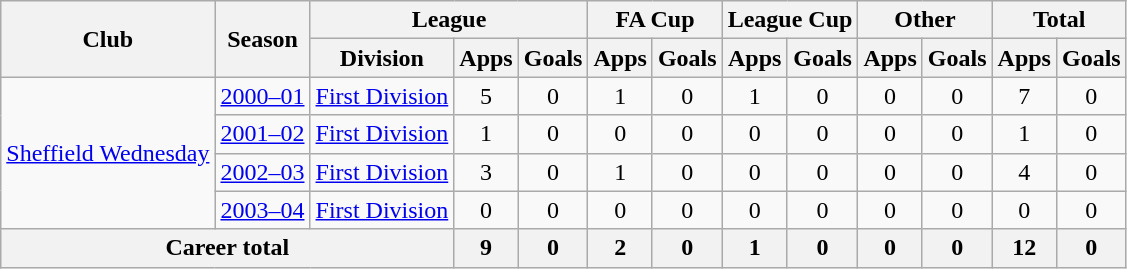<table class="wikitable" style="text-align: center;">
<tr>
<th rowspan="2">Club</th>
<th rowspan="2">Season</th>
<th colspan="3">League</th>
<th colspan="2">FA Cup</th>
<th colspan="2">League Cup</th>
<th colspan="2">Other</th>
<th colspan="2">Total</th>
</tr>
<tr>
<th>Division</th>
<th>Apps</th>
<th>Goals</th>
<th>Apps</th>
<th>Goals</th>
<th>Apps</th>
<th>Goals</th>
<th>Apps</th>
<th>Goals</th>
<th>Apps</th>
<th>Goals</th>
</tr>
<tr>
<td rowspan=4><a href='#'>Sheffield Wednesday</a></td>
<td><a href='#'>2000–01</a></td>
<td><a href='#'>First Division</a></td>
<td>5</td>
<td>0</td>
<td>1</td>
<td>0</td>
<td>1</td>
<td>0</td>
<td>0</td>
<td>0</td>
<td>7</td>
<td>0</td>
</tr>
<tr>
<td><a href='#'>2001–02</a></td>
<td><a href='#'>First Division</a></td>
<td>1</td>
<td>0</td>
<td>0</td>
<td>0</td>
<td>0</td>
<td>0</td>
<td>0</td>
<td>0</td>
<td>1</td>
<td>0</td>
</tr>
<tr>
<td><a href='#'>2002–03</a></td>
<td><a href='#'>First Division</a></td>
<td>3</td>
<td>0</td>
<td>1</td>
<td>0</td>
<td>0</td>
<td>0</td>
<td>0</td>
<td>0</td>
<td>4</td>
<td>0</td>
</tr>
<tr>
<td><a href='#'>2003–04</a></td>
<td><a href='#'>First Division</a></td>
<td>0</td>
<td>0</td>
<td>0</td>
<td>0</td>
<td>0</td>
<td>0</td>
<td>0</td>
<td>0</td>
<td>0</td>
<td>0</td>
</tr>
<tr>
<th colspan="3">Career total</th>
<th>9</th>
<th>0</th>
<th>2</th>
<th>0</th>
<th>1</th>
<th>0</th>
<th>0</th>
<th>0</th>
<th>12</th>
<th>0</th>
</tr>
</table>
